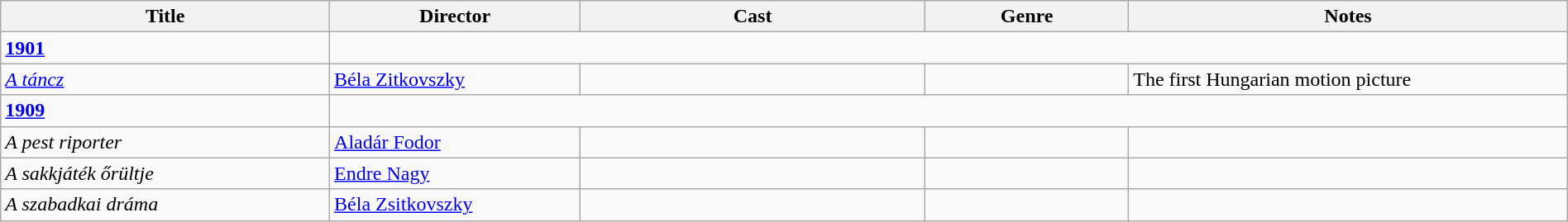<table class="wikitable" style="width:100%;">
<tr>
<th style="width:21%;">Title</th>
<th style="width:16%;">Director</th>
<th style="width:22%;">Cast</th>
<th style="width:13%;">Genre</th>
<th style="width:28%;">Notes</th>
</tr>
<tr>
<td><strong><a href='#'>1901</a></strong></td>
</tr>
<tr>
<td><em><a href='#'>A táncz</a></em></td>
<td><a href='#'>Béla Zitkovszky</a></td>
<td></td>
<td></td>
<td>The first Hungarian motion picture</td>
</tr>
<tr>
<td><strong><a href='#'>1909</a></strong></td>
</tr>
<tr>
<td><em>A pest riporter</em></td>
<td><a href='#'>Aladár Fodor</a></td>
<td></td>
<td></td>
<td></td>
</tr>
<tr>
<td><em>A sakkjáték őrültje</em></td>
<td><a href='#'>Endre Nagy</a></td>
<td></td>
<td></td>
<td></td>
</tr>
<tr>
<td><em>A szabadkai dráma</em></td>
<td><a href='#'>Béla Zsitkovszky</a></td>
<td></td>
<td></td>
<td></td>
</tr>
</table>
